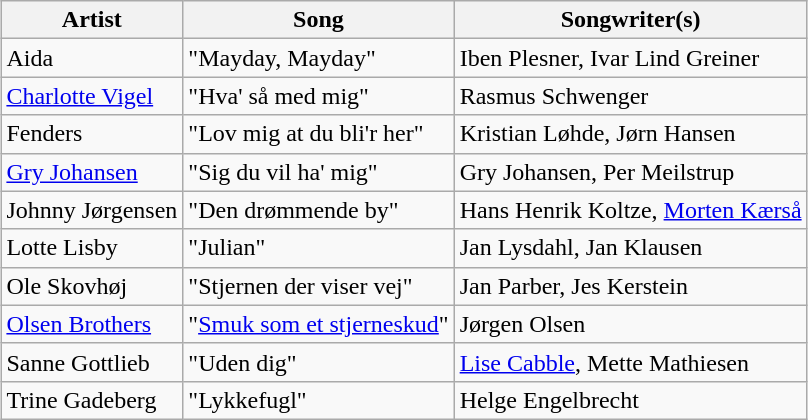<table class="sortable wikitable" style="margin: 1em auto 1em auto;">
<tr>
<th>Artist</th>
<th>Song</th>
<th>Songwriter(s)</th>
</tr>
<tr>
<td>Aida</td>
<td>"Mayday, Mayday"</td>
<td>Iben Plesner, Ivar Lind Greiner</td>
</tr>
<tr>
<td><a href='#'>Charlotte Vigel</a></td>
<td>"Hva' så med mig"</td>
<td>Rasmus Schwenger</td>
</tr>
<tr>
<td>Fenders</td>
<td>"Lov mig at du bli'r her"</td>
<td>Kristian Løhde, Jørn Hansen</td>
</tr>
<tr>
<td><a href='#'>Gry Johansen</a></td>
<td>"Sig du vil ha' mig"</td>
<td>Gry Johansen, Per Meilstrup</td>
</tr>
<tr>
<td>Johnny Jørgensen</td>
<td>"Den drømmende by"</td>
<td>Hans Henrik Koltze, <a href='#'>Morten Kærså</a></td>
</tr>
<tr>
<td>Lotte Lisby</td>
<td>"Julian"</td>
<td>Jan Lysdahl, Jan Klausen</td>
</tr>
<tr>
<td>Ole Skovhøj</td>
<td>"Stjernen der viser vej"</td>
<td>Jan Parber, Jes Kerstein</td>
</tr>
<tr>
<td><a href='#'>Olsen Brothers</a></td>
<td>"<a href='#'>Smuk som et stjerneskud</a>"</td>
<td>Jørgen Olsen</td>
</tr>
<tr>
<td>Sanne Gottlieb</td>
<td>"Uden dig"</td>
<td><a href='#'>Lise Cabble</a>, Mette Mathiesen</td>
</tr>
<tr>
<td>Trine Gadeberg</td>
<td>"Lykkefugl"</td>
<td>Helge Engelbrecht</td>
</tr>
</table>
